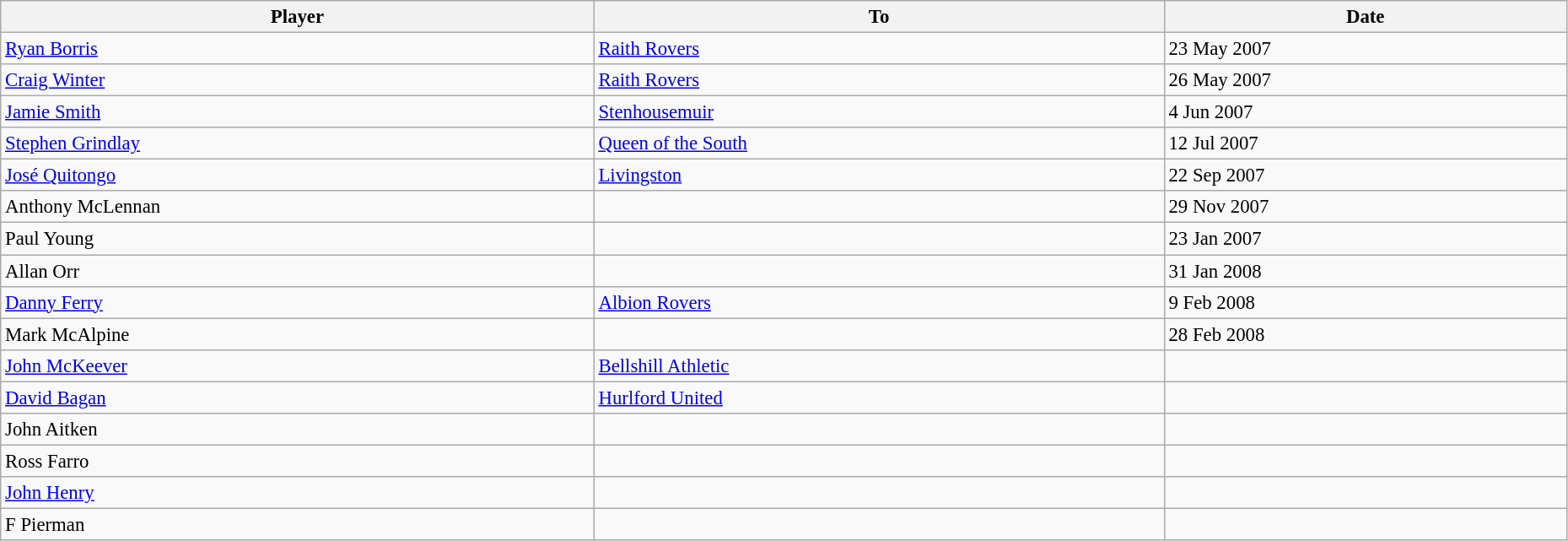<table class="wikitable" style="text-align:center; font-size:95%;width:98%; text-align:left">
<tr>
<th><strong>Player</strong></th>
<th><strong>To</strong></th>
<th><strong>Date</strong></th>
</tr>
<tr>
<td> <a href='#'>Ryan Borris</a></td>
<td> <a href='#'>Raith Rovers</a></td>
<td>23 May 2007</td>
</tr>
<tr>
<td> <a href='#'>Craig Winter</a></td>
<td> <a href='#'>Raith Rovers</a></td>
<td>26 May 2007</td>
</tr>
<tr>
<td> <a href='#'>Jamie Smith</a></td>
<td> <a href='#'>Stenhousemuir</a></td>
<td>4 Jun 2007</td>
</tr>
<tr>
<td> <a href='#'>Stephen Grindlay</a></td>
<td> <a href='#'>Queen of the South</a></td>
<td>12 Jul 2007</td>
</tr>
<tr>
<td> <a href='#'>José Quitongo</a></td>
<td> <a href='#'>Livingston</a></td>
<td>22 Sep 2007</td>
</tr>
<tr>
<td> Anthony McLennan</td>
<td></td>
<td>29 Nov 2007</td>
</tr>
<tr>
<td> Paul Young</td>
<td></td>
<td>23 Jan 2007</td>
</tr>
<tr>
<td> Allan Orr</td>
<td></td>
<td>31 Jan 2008</td>
</tr>
<tr>
<td> <a href='#'>Danny Ferry</a></td>
<td> <a href='#'>Albion Rovers</a></td>
<td>9 Feb 2008</td>
</tr>
<tr>
<td> Mark McAlpine</td>
<td></td>
<td>28 Feb 2008</td>
</tr>
<tr>
<td> <a href='#'>John McKeever</a></td>
<td> <a href='#'>Bellshill Athletic</a></td>
<td></td>
</tr>
<tr>
<td> <a href='#'>David Bagan</a></td>
<td> <a href='#'>Hurlford United</a></td>
<td></td>
</tr>
<tr>
<td> John Aitken</td>
<td></td>
<td></td>
</tr>
<tr>
<td> Ross Farro</td>
<td></td>
<td></td>
</tr>
<tr>
<td> <a href='#'>John Henry</a></td>
<td></td>
<td></td>
</tr>
<tr>
<td> F Pierman</td>
<td></td>
<td></td>
</tr>
</table>
